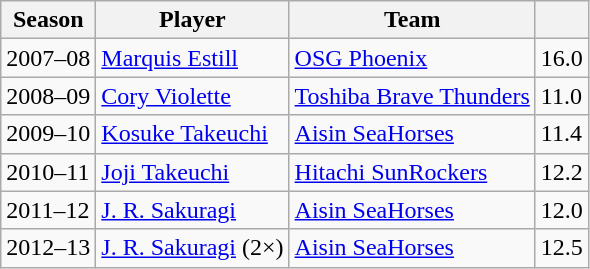<table class="wikitable sortable">
<tr>
<th>Season</th>
<th>Player</th>
<th>Team</th>
<th></th>
</tr>
<tr>
<td>2007–08</td>
<td> <a href='#'>Marquis Estill</a></td>
<td><a href='#'>OSG Phoenix</a></td>
<td>16.0</td>
</tr>
<tr>
<td>2008–09</td>
<td> <a href='#'>Cory Violette</a></td>
<td><a href='#'>Toshiba Brave Thunders</a></td>
<td>11.0</td>
</tr>
<tr>
<td>2009–10</td>
<td> <a href='#'>Kosuke Takeuchi</a></td>
<td><a href='#'>Aisin SeaHorses</a></td>
<td>11.4</td>
</tr>
<tr>
<td>2010–11</td>
<td> <a href='#'>Joji Takeuchi</a></td>
<td><a href='#'>Hitachi SunRockers</a></td>
<td>12.2</td>
</tr>
<tr>
<td>2011–12</td>
<td> <a href='#'>J. R. Sakuragi</a></td>
<td><a href='#'>Aisin SeaHorses</a></td>
<td>12.0</td>
</tr>
<tr>
<td>2012–13</td>
<td> <a href='#'>J. R. Sakuragi</a> (2×)</td>
<td><a href='#'>Aisin SeaHorses</a></td>
<td>12.5</td>
</tr>
</table>
